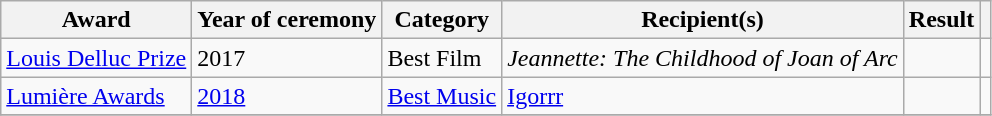<table class="wikitable plainrowheaders sortable">
<tr>
<th scope="col">Award</th>
<th scope="col">Year of ceremony</th>
<th scope="col">Category</th>
<th scope="col">Recipient(s)</th>
<th scope="col">Result</th>
<th scope="col" class="unsortable"></th>
</tr>
<tr>
<td><a href='#'>Louis Delluc Prize</a></td>
<td>2017</td>
<td>Best Film</td>
<td><em>Jeannette: The Childhood of Joan of Arc</em></td>
<td></td>
<td></td>
</tr>
<tr>
<td><a href='#'>Lumière Awards</a></td>
<td><a href='#'>2018</a></td>
<td><a href='#'>Best Music</a></td>
<td><a href='#'>Igorrr</a></td>
<td></td>
<td></td>
</tr>
<tr>
</tr>
</table>
